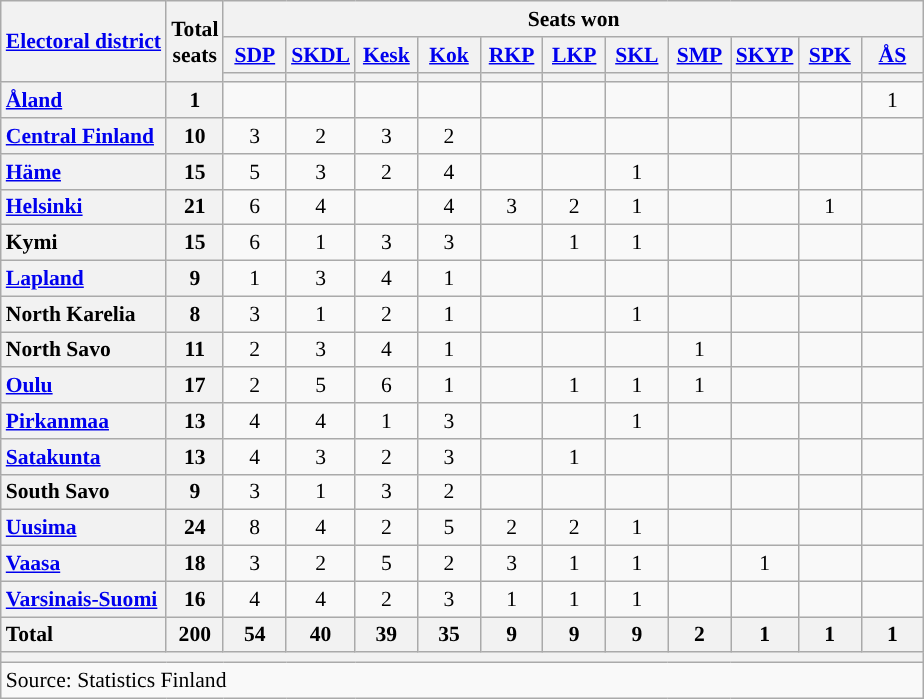<table class="wikitable" style="text-align:center; font-size: 0.9em;">
<tr>
<th rowspan="3"><a href='#'>Electoral district</a></th>
<th rowspan="3">Total<br>seats</th>
<th colspan="11">Seats won</th>
</tr>
<tr>
<th class="unsortable" style="width:35px;"><a href='#'>SDP</a></th>
<th class="unsortable" style="width:35px;"><a href='#'>SKDL</a></th>
<th class="unsortable" style="width:35px;"><a href='#'>Kesk</a></th>
<th class="unsortable" style="width:35px;"><a href='#'>Kok</a></th>
<th class="unsortable" style="width:35px;"><a href='#'>RKP</a></th>
<th class="unsortable" style="width:35px;"><a href='#'>LKP</a></th>
<th class="unsortable" style="width:35px;"><a href='#'>SKL</a></th>
<th class="unsortable" style="width:35px;"><a href='#'>SMP</a></th>
<th class="unsortable" style="width:35px;"><a href='#'>SKYP</a></th>
<th class="unsortable" style="width:35px;"><a href='#'>SPK</a></th>
<th class="unsortable" style="width:35px;"><a href='#'>ÅS</a></th>
</tr>
<tr>
<th style="background:"></th>
<th style="background:"></th>
<th style="background:"></th>
<th style="background:"></th>
<th style="background:"></th>
<th style="background:"></th>
<th style="background:"></th>
<th style="background:"></th>
<th style="background:"></th>
<th style="background:"></th>
<th style="background:"></th>
</tr>
<tr>
<th style="text-align: left;"><a href='#'>Åland</a></th>
<th>1</th>
<td></td>
<td></td>
<td></td>
<td></td>
<td></td>
<td></td>
<td></td>
<td></td>
<td></td>
<td></td>
<td>1</td>
</tr>
<tr>
<th style="text-align: left;"><a href='#'>Central Finland</a></th>
<th>10</th>
<td>3</td>
<td>2</td>
<td>3</td>
<td>2</td>
<td></td>
<td></td>
<td></td>
<td></td>
<td></td>
<td></td>
<td></td>
</tr>
<tr>
<th style="text-align: left;"><a href='#'>Häme</a></th>
<th>15</th>
<td>5</td>
<td>3</td>
<td>2</td>
<td>4</td>
<td></td>
<td></td>
<td>1</td>
<td></td>
<td></td>
<td></td>
<td></td>
</tr>
<tr>
<th style="text-align: left;"><a href='#'>Helsinki</a></th>
<th>21</th>
<td>6</td>
<td>4</td>
<td></td>
<td>4</td>
<td>3</td>
<td>2</td>
<td>1</td>
<td></td>
<td></td>
<td>1</td>
<td></td>
</tr>
<tr>
<th style="text-align: left;">Kymi</th>
<th>15</th>
<td>6</td>
<td>1</td>
<td>3</td>
<td>3</td>
<td></td>
<td>1</td>
<td>1</td>
<td></td>
<td></td>
<td></td>
<td></td>
</tr>
<tr>
<th style="text-align: left;"><a href='#'>Lapland</a></th>
<th>9</th>
<td>1</td>
<td>3</td>
<td>4</td>
<td>1</td>
<td></td>
<td></td>
<td></td>
<td></td>
<td></td>
<td></td>
<td></td>
</tr>
<tr>
<th style="text-align: left;">North Karelia</th>
<th>8</th>
<td>3</td>
<td>1</td>
<td>2</td>
<td>1</td>
<td></td>
<td></td>
<td>1</td>
<td></td>
<td></td>
<td></td>
<td></td>
</tr>
<tr>
<th style="text-align: left;">North Savo</th>
<th>11</th>
<td>2</td>
<td>3</td>
<td>4</td>
<td>1</td>
<td></td>
<td></td>
<td></td>
<td>1</td>
<td></td>
<td></td>
<td></td>
</tr>
<tr>
<th style="text-align: left;"><a href='#'>Oulu</a></th>
<th>17</th>
<td>2</td>
<td>5</td>
<td>6</td>
<td>1</td>
<td></td>
<td>1</td>
<td>1</td>
<td>1</td>
<td></td>
<td></td>
<td></td>
</tr>
<tr>
<th style="text-align: left;"><a href='#'>Pirkanmaa</a></th>
<th>13</th>
<td>4</td>
<td>4</td>
<td>1</td>
<td>3</td>
<td></td>
<td></td>
<td>1</td>
<td></td>
<td></td>
<td></td>
<td></td>
</tr>
<tr>
<th style="text-align: left;"><a href='#'>Satakunta</a></th>
<th>13</th>
<td>4</td>
<td>3</td>
<td>2</td>
<td>3</td>
<td></td>
<td>1</td>
<td></td>
<td></td>
<td></td>
<td></td>
<td></td>
</tr>
<tr>
<th style="text-align: left;">South Savo</th>
<th>9</th>
<td>3</td>
<td>1</td>
<td>3</td>
<td>2</td>
<td></td>
<td></td>
<td></td>
<td></td>
<td></td>
<td></td>
<td></td>
</tr>
<tr>
<th style="text-align: left;"><a href='#'>Uusima</a></th>
<th>24</th>
<td>8</td>
<td>4</td>
<td>2</td>
<td>5</td>
<td>2</td>
<td>2</td>
<td>1</td>
<td></td>
<td></td>
<td></td>
<td></td>
</tr>
<tr>
<th style="text-align: left;"><a href='#'>Vaasa</a></th>
<th>18</th>
<td>3</td>
<td>2</td>
<td>5</td>
<td>2</td>
<td>3</td>
<td>1</td>
<td>1</td>
<td></td>
<td>1</td>
<td></td>
<td></td>
</tr>
<tr>
<th style="text-align: left;"><a href='#'>Varsinais-Suomi</a></th>
<th>16</th>
<td>4</td>
<td>4</td>
<td>2</td>
<td>3</td>
<td>1</td>
<td>1</td>
<td>1</td>
<td></td>
<td></td>
<td></td>
<td></td>
</tr>
<tr class="sortbottom">
<th style="text-align: left;">Total</th>
<th>200</th>
<th>54</th>
<th>40</th>
<th>39</th>
<th>35</th>
<th>9</th>
<th>9</th>
<th>9</th>
<th>2</th>
<th>1</th>
<th>1</th>
<th>1</th>
</tr>
<tr>
<th colspan="13"></th>
</tr>
<tr>
<td colspan="13" align=left>Source: Statistics Finland</td>
</tr>
</table>
